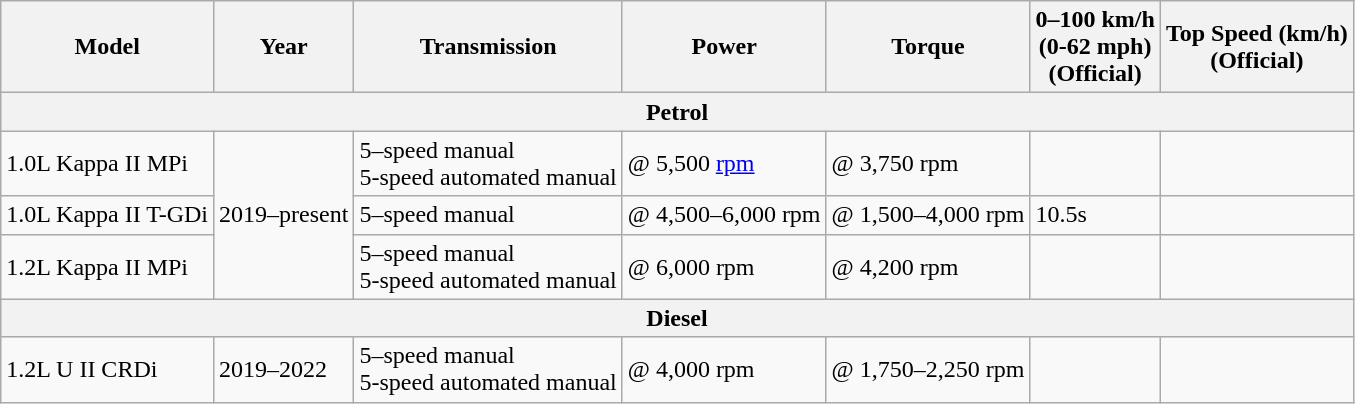<table class="wikitable">
<tr>
<th>Model</th>
<th>Year</th>
<th>Transmission</th>
<th>Power</th>
<th>Torque</th>
<th>0–100 km/h<br>(0-62 mph)<br>(Official)</th>
<th>Top Speed (km/h)<br>(Official)</th>
</tr>
<tr>
<th colspan=7>Petrol</th>
</tr>
<tr>
<td>1.0L Kappa II MPi</td>
<td rowspan=3>2019–present</td>
<td>5–speed manual<br>5-speed automated manual</td>
<td> @ 5,500 <a href='#'>rpm</a></td>
<td> @ 3,750 rpm</td>
<td></td>
<td></td>
</tr>
<tr>
<td>1.0L Kappa II T-GDi</td>
<td>5–speed manual</td>
<td> @ 4,500–6,000 rpm</td>
<td> @ 1,500–4,000 rpm</td>
<td>10.5s</td>
<td></td>
</tr>
<tr>
<td>1.2L Kappa II MPi</td>
<td>5–speed manual<br>5-speed automated manual</td>
<td> @ 6,000 rpm</td>
<td> @ 4,200 rpm</td>
<td></td>
<td></td>
</tr>
<tr>
<th colspan=7>Diesel</th>
</tr>
<tr>
<td>1.2L U II CRDi</td>
<td>2019–2022</td>
<td>5–speed manual<br>5-speed automated manual</td>
<td> @ 4,000 rpm</td>
<td> @ 1,750–2,250 rpm</td>
<td></td>
<td></td>
</tr>
</table>
